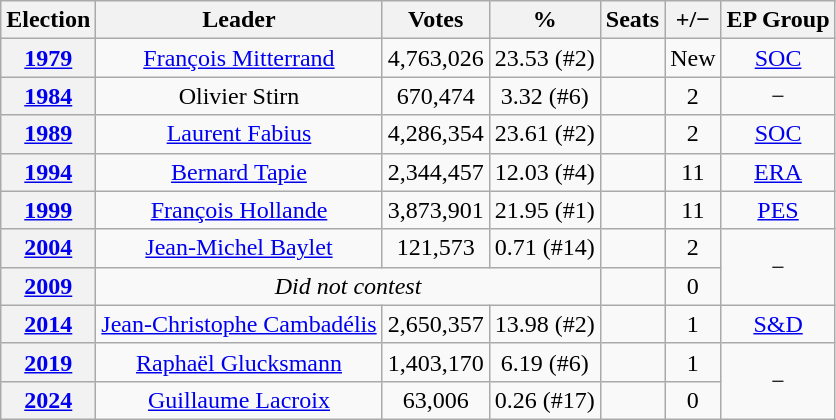<table class="wikitable"style="text-align:center">
<tr>
<th>Election</th>
<th>Leader</th>
<th>Votes</th>
<th>%</th>
<th>Seats</th>
<th>+/−</th>
<th>EP Group</th>
</tr>
<tr>
<th><a href='#'>1979</a></th>
<td><a href='#'>François Mitterrand</a></td>
<td>4,763,026</td>
<td>23.53 (#2)</td>
<td></td>
<td>New</td>
<td><a href='#'>SOC</a></td>
</tr>
<tr>
<th><a href='#'>1984</a></th>
<td>Olivier Stirn</td>
<td>670,474</td>
<td>3.32 (#6)</td>
<td></td>
<td> 2</td>
<td>−</td>
</tr>
<tr>
<th><a href='#'>1989</a></th>
<td><a href='#'>Laurent Fabius</a></td>
<td>4,286,354</td>
<td>23.61 (#2)</td>
<td></td>
<td> 2</td>
<td><a href='#'>SOC</a></td>
</tr>
<tr>
<th><a href='#'>1994</a></th>
<td><a href='#'>Bernard Tapie</a></td>
<td>2,344,457</td>
<td>12.03 (#4)</td>
<td></td>
<td> 11</td>
<td><a href='#'>ERA</a></td>
</tr>
<tr>
<th><a href='#'>1999</a></th>
<td><a href='#'>François Hollande</a></td>
<td>3,873,901</td>
<td>21.95 (#1)</td>
<td></td>
<td> 11</td>
<td><a href='#'>PES</a></td>
</tr>
<tr>
<th><a href='#'>2004</a></th>
<td><a href='#'>Jean-Michel Baylet</a></td>
<td>121,573</td>
<td>0.71 (#14)</td>
<td></td>
<td> 2</td>
<td rowspan="2">−</td>
</tr>
<tr>
<th><a href='#'>2009</a></th>
<td colspan="3"><em>Did not contest</em></td>
<td></td>
<td> 0</td>
</tr>
<tr>
<th><a href='#'>2014</a></th>
<td><a href='#'>Jean-Christophe Cambadélis</a></td>
<td>2,650,357</td>
<td>13.98 (#2)</td>
<td></td>
<td> 1</td>
<td><a href='#'>S&D</a></td>
</tr>
<tr>
<th><a href='#'>2019</a></th>
<td><a href='#'>Raphaël Glucksmann</a></td>
<td>1,403,170</td>
<td>6.19 (#6)</td>
<td></td>
<td> 1</td>
<td rowspan="2">−</td>
</tr>
<tr>
<th><a href='#'>2024</a></th>
<td><a href='#'>Guillaume Lacroix</a></td>
<td>63,006</td>
<td>0.26 (#17)</td>
<td></td>
<td> 0</td>
</tr>
</table>
